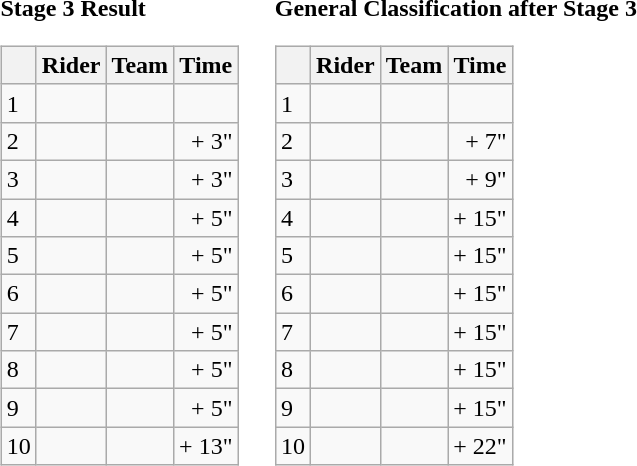<table>
<tr>
<td><strong>Stage 3 Result</strong><br><table class="wikitable">
<tr>
<th></th>
<th>Rider</th>
<th>Team</th>
<th>Time</th>
</tr>
<tr>
<td>1</td>
<td></td>
<td></td>
<td align="right"></td>
</tr>
<tr>
<td>2</td>
<td></td>
<td></td>
<td align="right">+ 3"</td>
</tr>
<tr>
<td>3</td>
<td></td>
<td></td>
<td align="right">+ 3"</td>
</tr>
<tr>
<td>4</td>
<td></td>
<td></td>
<td align="right">+ 5"</td>
</tr>
<tr>
<td>5</td>
<td></td>
<td></td>
<td align="right">+ 5"</td>
</tr>
<tr>
<td>6</td>
<td></td>
<td></td>
<td align="right">+ 5"</td>
</tr>
<tr>
<td>7</td>
<td></td>
<td></td>
<td align="right">+ 5"</td>
</tr>
<tr>
<td>8</td>
<td></td>
<td></td>
<td align="right">+ 5"</td>
</tr>
<tr>
<td>9</td>
<td></td>
<td></td>
<td align="right">+ 5"</td>
</tr>
<tr>
<td>10</td>
<td></td>
<td></td>
<td align="right">+ 13"</td>
</tr>
</table>
</td>
<td></td>
<td><strong>General Classification after Stage 3</strong><br><table class="wikitable">
<tr>
<th></th>
<th>Rider</th>
<th>Team</th>
<th>Time</th>
</tr>
<tr>
<td>1</td>
<td> </td>
<td></td>
<td align="right"></td>
</tr>
<tr>
<td>2</td>
<td> </td>
<td></td>
<td align="right">+ 7"</td>
</tr>
<tr>
<td>3</td>
<td></td>
<td></td>
<td align="right">+ 9"</td>
</tr>
<tr>
<td>4</td>
<td></td>
<td></td>
<td align="right">+ 15"</td>
</tr>
<tr>
<td>5</td>
<td></td>
<td></td>
<td align="right">+ 15"</td>
</tr>
<tr>
<td>6</td>
<td></td>
<td></td>
<td align="right">+ 15"</td>
</tr>
<tr>
<td>7</td>
<td></td>
<td></td>
<td align="right">+ 15"</td>
</tr>
<tr>
<td>8</td>
<td></td>
<td></td>
<td align="right">+ 15"</td>
</tr>
<tr>
<td>9</td>
<td></td>
<td></td>
<td align="right">+ 15"</td>
</tr>
<tr>
<td>10</td>
<td></td>
<td></td>
<td align="right">+ 22"</td>
</tr>
</table>
</td>
</tr>
</table>
